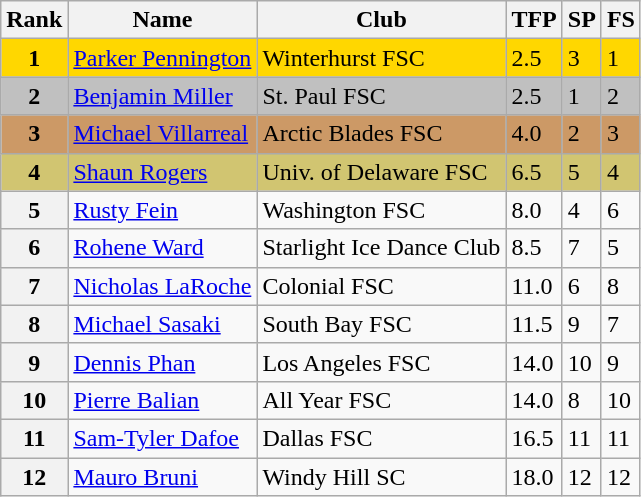<table class="wikitable">
<tr>
<th>Rank</th>
<th>Name</th>
<th>Club</th>
<th>TFP</th>
<th>SP</th>
<th>FS</th>
</tr>
<tr bgcolor="gold">
<td align="center"><strong>1</strong></td>
<td><a href='#'>Parker Pennington</a></td>
<td>Winterhurst FSC</td>
<td>2.5</td>
<td>3</td>
<td>1</td>
</tr>
<tr bgcolor="silver">
<td align="center"><strong>2</strong></td>
<td><a href='#'>Benjamin Miller</a></td>
<td>St. Paul FSC</td>
<td>2.5</td>
<td>1</td>
<td>2</td>
</tr>
<tr bgcolor="cc9966">
<td align="center"><strong>3</strong></td>
<td><a href='#'>Michael Villarreal</a></td>
<td>Arctic Blades FSC</td>
<td>4.0</td>
<td>2</td>
<td>3</td>
</tr>
<tr bgcolor="#d1c571">
<td align="center"><strong>4</strong></td>
<td><a href='#'>Shaun Rogers</a></td>
<td>Univ. of Delaware FSC</td>
<td>6.5</td>
<td>5</td>
<td>4</td>
</tr>
<tr>
<th>5</th>
<td><a href='#'>Rusty Fein</a></td>
<td>Washington FSC</td>
<td>8.0</td>
<td>4</td>
<td>6</td>
</tr>
<tr>
<th>6</th>
<td><a href='#'>Rohene Ward</a></td>
<td>Starlight Ice Dance Club</td>
<td>8.5</td>
<td>7</td>
<td>5</td>
</tr>
<tr>
<th>7</th>
<td><a href='#'>Nicholas LaRoche</a></td>
<td>Colonial FSC</td>
<td>11.0</td>
<td>6</td>
<td>8</td>
</tr>
<tr>
<th>8</th>
<td><a href='#'>Michael Sasaki</a></td>
<td>South Bay FSC</td>
<td>11.5</td>
<td>9</td>
<td>7</td>
</tr>
<tr>
<th>9</th>
<td><a href='#'>Dennis Phan</a></td>
<td>Los Angeles FSC</td>
<td>14.0</td>
<td>10</td>
<td>9</td>
</tr>
<tr>
<th>10</th>
<td><a href='#'>Pierre Balian</a></td>
<td>All Year FSC</td>
<td>14.0</td>
<td>8</td>
<td>10</td>
</tr>
<tr>
<th>11</th>
<td><a href='#'>Sam-Tyler Dafoe</a></td>
<td>Dallas FSC</td>
<td>16.5</td>
<td>11</td>
<td>11</td>
</tr>
<tr>
<th>12</th>
<td><a href='#'>Mauro Bruni</a></td>
<td>Windy Hill SC</td>
<td>18.0</td>
<td>12</td>
<td>12</td>
</tr>
</table>
